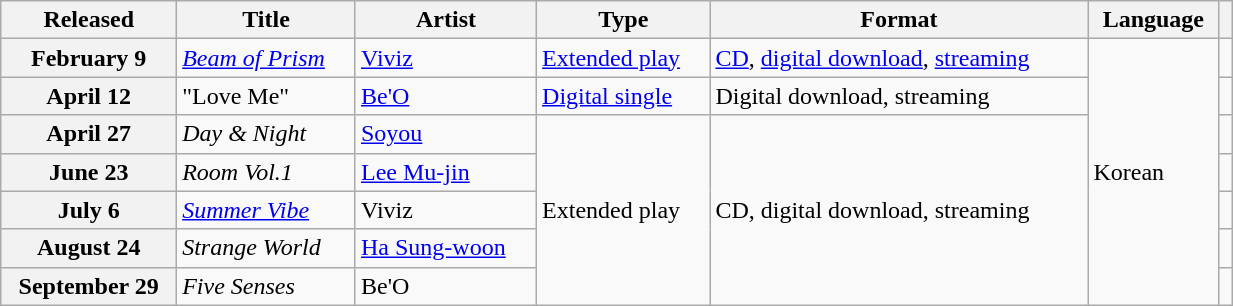<table class="wikitable plainrowheaders" style="width:65%">
<tr>
<th scope="col">Released</th>
<th scope="col">Title</th>
<th scope="col">Artist</th>
<th scope="col">Type</th>
<th scope="col">Format</th>
<th scope="col">Language</th>
<th scope="col"></th>
</tr>
<tr>
<th scope="row">February 9</th>
<td><em><a href='#'>Beam of Prism</a></em></td>
<td><a href='#'>Viviz</a></td>
<td><a href='#'>Extended play</a></td>
<td><a href='#'>CD</a>, <a href='#'>digital download</a>, <a href='#'>streaming</a></td>
<td rowspan="7">Korean</td>
<td></td>
</tr>
<tr>
<th scope="row">April 12</th>
<td>"Love Me"</td>
<td><a href='#'>Be'O</a></td>
<td><a href='#'>Digital single</a></td>
<td>Digital download, streaming</td>
<td></td>
</tr>
<tr>
<th scope="row">April 27</th>
<td><em>Day & Night</em></td>
<td><a href='#'>Soyou</a></td>
<td rowspan="5">Extended play</td>
<td rowspan="5">CD, digital download, streaming</td>
<td></td>
</tr>
<tr>
<th scope="row">June 23</th>
<td><em>Room Vol.1</em></td>
<td><a href='#'>Lee Mu-jin</a></td>
<td></td>
</tr>
<tr>
<th scope="row">July 6</th>
<td><em><a href='#'>Summer Vibe</a></em></td>
<td>Viviz</td>
<td></td>
</tr>
<tr>
<th scope="row">August 24</th>
<td><em>Strange World</em></td>
<td><a href='#'>Ha Sung-woon</a></td>
<td></td>
</tr>
<tr>
<th scope="row">September 29</th>
<td><em>Five Senses</em></td>
<td>Be'O</td>
<td></td>
</tr>
</table>
